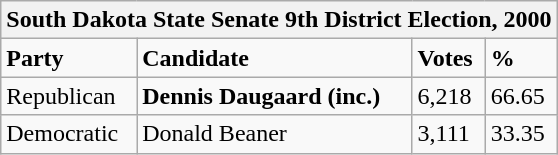<table class="wikitable">
<tr>
<th colspan="4">South Dakota State Senate 9th District Election, 2000</th>
</tr>
<tr>
<td><strong>Party</strong></td>
<td><strong>Candidate</strong></td>
<td><strong>Votes</strong></td>
<td><strong>%</strong></td>
</tr>
<tr>
<td>Republican</td>
<td><strong>Dennis Daugaard (inc.)</strong></td>
<td>6,218</td>
<td>66.65</td>
</tr>
<tr>
<td>Democratic</td>
<td>Donald Beaner</td>
<td>3,111</td>
<td>33.35</td>
</tr>
</table>
